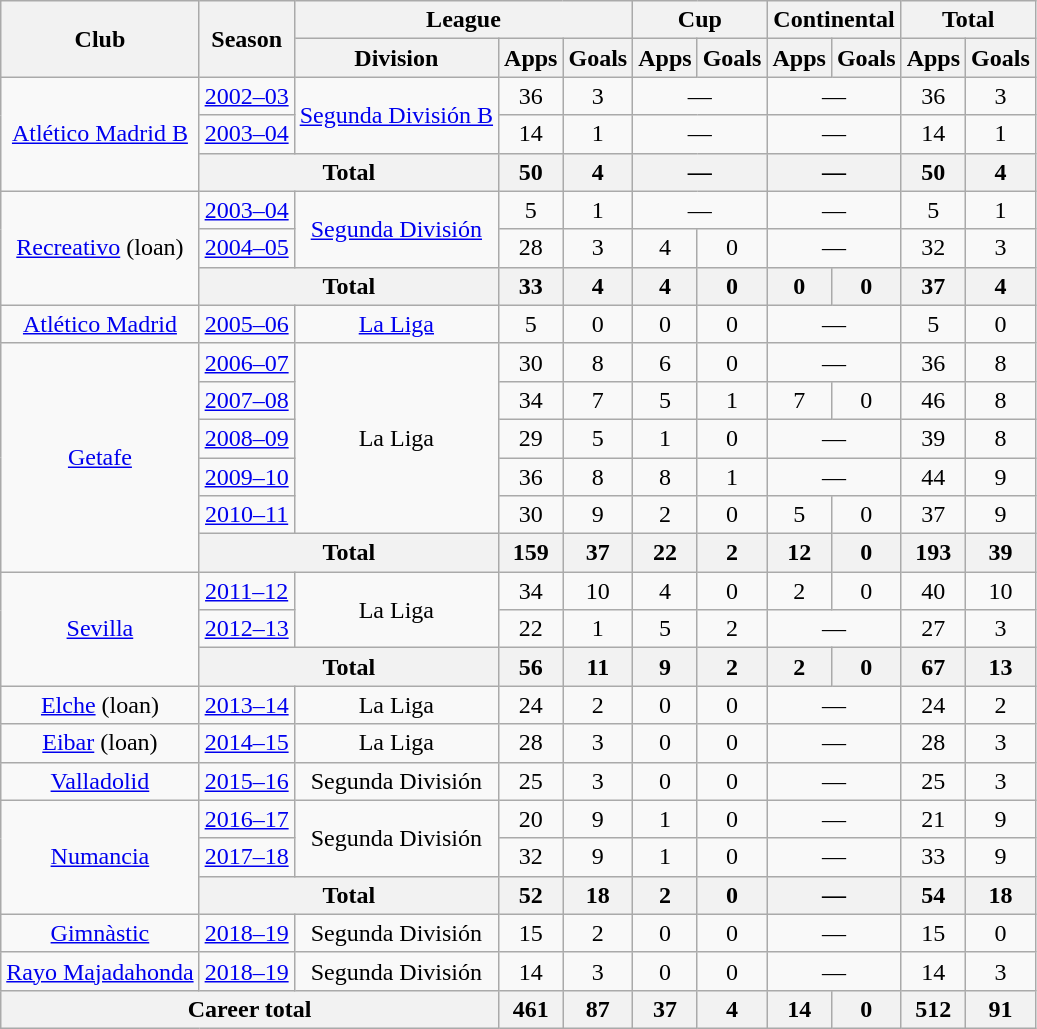<table class="wikitable" style="text-align:center">
<tr>
<th rowspan="2">Club</th>
<th rowspan="2">Season</th>
<th colspan="3">League</th>
<th colspan="2">Cup</th>
<th colspan="2">Continental</th>
<th colspan="2">Total</th>
</tr>
<tr>
<th>Division</th>
<th>Apps</th>
<th>Goals</th>
<th>Apps</th>
<th>Goals</th>
<th>Apps</th>
<th>Goals</th>
<th>Apps</th>
<th>Goals</th>
</tr>
<tr>
<td rowspan="3"><a href='#'>Atlético Madrid B</a></td>
<td><a href='#'>2002–03</a></td>
<td rowspan="2"><a href='#'>Segunda División B</a></td>
<td>36</td>
<td>3</td>
<td colspan="2">—</td>
<td colspan="2">—</td>
<td>36</td>
<td>3</td>
</tr>
<tr>
<td><a href='#'>2003–04</a></td>
<td>14</td>
<td>1</td>
<td colspan="2">—</td>
<td colspan="2">—</td>
<td>14</td>
<td>1</td>
</tr>
<tr>
<th colspan="2">Total</th>
<th>50</th>
<th>4</th>
<th colspan="2">—</th>
<th colspan="2">—</th>
<th>50</th>
<th>4</th>
</tr>
<tr>
<td rowspan="3"><a href='#'>Recreativo</a> (loan)</td>
<td><a href='#'>2003–04</a></td>
<td rowspan="2"><a href='#'>Segunda División</a></td>
<td>5</td>
<td>1</td>
<td colspan="2">—</td>
<td colspan="2">—</td>
<td>5</td>
<td>1</td>
</tr>
<tr>
<td><a href='#'>2004–05</a></td>
<td>28</td>
<td>3</td>
<td>4</td>
<td>0</td>
<td colspan="2">—</td>
<td>32</td>
<td>3</td>
</tr>
<tr>
<th colspan="2">Total</th>
<th>33</th>
<th>4</th>
<th>4</th>
<th>0</th>
<th>0</th>
<th>0</th>
<th>37</th>
<th>4</th>
</tr>
<tr>
<td><a href='#'>Atlético Madrid</a></td>
<td><a href='#'>2005–06</a></td>
<td><a href='#'>La Liga</a></td>
<td>5</td>
<td>0</td>
<td>0</td>
<td>0</td>
<td colspan="2">—</td>
<td>5</td>
<td>0</td>
</tr>
<tr>
<td rowspan="6"><a href='#'>Getafe</a></td>
<td><a href='#'>2006–07</a></td>
<td rowspan="5">La Liga</td>
<td>30</td>
<td>8</td>
<td>6</td>
<td>0</td>
<td colspan="2">—</td>
<td>36</td>
<td>8</td>
</tr>
<tr>
<td><a href='#'>2007–08</a></td>
<td>34</td>
<td>7</td>
<td>5</td>
<td>1</td>
<td>7</td>
<td>0</td>
<td>46</td>
<td>8</td>
</tr>
<tr>
<td><a href='#'>2008–09</a></td>
<td>29</td>
<td>5</td>
<td>1</td>
<td>0</td>
<td colspan="2">—</td>
<td>39</td>
<td>8</td>
</tr>
<tr>
<td><a href='#'>2009–10</a></td>
<td>36</td>
<td>8</td>
<td>8</td>
<td>1</td>
<td colspan="2">—</td>
<td>44</td>
<td>9</td>
</tr>
<tr>
<td><a href='#'>2010–11</a></td>
<td>30</td>
<td>9</td>
<td>2</td>
<td>0</td>
<td>5</td>
<td>0</td>
<td>37</td>
<td>9</td>
</tr>
<tr>
<th colspan="2">Total</th>
<th>159</th>
<th>37</th>
<th>22</th>
<th>2</th>
<th>12</th>
<th>0</th>
<th>193</th>
<th>39</th>
</tr>
<tr>
<td rowspan="3"><a href='#'>Sevilla</a></td>
<td><a href='#'>2011–12</a></td>
<td rowspan="2">La Liga</td>
<td>34</td>
<td>10</td>
<td>4</td>
<td>0</td>
<td>2</td>
<td>0</td>
<td>40</td>
<td>10</td>
</tr>
<tr>
<td><a href='#'>2012–13</a></td>
<td>22</td>
<td>1</td>
<td>5</td>
<td>2</td>
<td colspan="2">—</td>
<td>27</td>
<td>3</td>
</tr>
<tr>
<th colspan="2">Total</th>
<th>56</th>
<th>11</th>
<th>9</th>
<th>2</th>
<th>2</th>
<th>0</th>
<th>67</th>
<th>13</th>
</tr>
<tr>
<td><a href='#'>Elche</a> (loan)</td>
<td><a href='#'>2013–14</a></td>
<td>La Liga</td>
<td>24</td>
<td>2</td>
<td>0</td>
<td>0</td>
<td colspan="2">—</td>
<td>24</td>
<td>2</td>
</tr>
<tr>
<td><a href='#'>Eibar</a> (loan)</td>
<td><a href='#'>2014–15</a></td>
<td>La Liga</td>
<td>28</td>
<td>3</td>
<td>0</td>
<td>0</td>
<td colspan="2">—</td>
<td>28</td>
<td>3</td>
</tr>
<tr>
<td><a href='#'>Valladolid</a></td>
<td><a href='#'>2015–16</a></td>
<td>Segunda División</td>
<td>25</td>
<td>3</td>
<td>0</td>
<td>0</td>
<td colspan="2">—</td>
<td>25</td>
<td>3</td>
</tr>
<tr>
<td rowspan="3"><a href='#'>Numancia</a></td>
<td><a href='#'>2016–17</a></td>
<td rowspan="2">Segunda División</td>
<td>20</td>
<td>9</td>
<td>1</td>
<td>0</td>
<td colspan="2">—</td>
<td>21</td>
<td>9</td>
</tr>
<tr>
<td><a href='#'>2017–18</a></td>
<td>32</td>
<td>9</td>
<td>1</td>
<td>0</td>
<td colspan="2">—</td>
<td>33</td>
<td>9</td>
</tr>
<tr>
<th colspan="2">Total</th>
<th>52</th>
<th>18</th>
<th>2</th>
<th>0</th>
<th colspan="2">—</th>
<th>54</th>
<th>18</th>
</tr>
<tr>
<td><a href='#'>Gimnàstic</a></td>
<td><a href='#'>2018–19</a></td>
<td>Segunda División</td>
<td>15</td>
<td>2</td>
<td>0</td>
<td>0</td>
<td colspan="2">—</td>
<td>15</td>
<td>0</td>
</tr>
<tr>
<td><a href='#'>Rayo Majadahonda</a></td>
<td><a href='#'>2018–19</a></td>
<td>Segunda División</td>
<td>14</td>
<td>3</td>
<td>0</td>
<td>0</td>
<td colspan="2">—</td>
<td>14</td>
<td>3</td>
</tr>
<tr>
<th colspan="3">Career total</th>
<th>461</th>
<th>87</th>
<th>37</th>
<th>4</th>
<th>14</th>
<th>0</th>
<th>512</th>
<th>91</th>
</tr>
</table>
